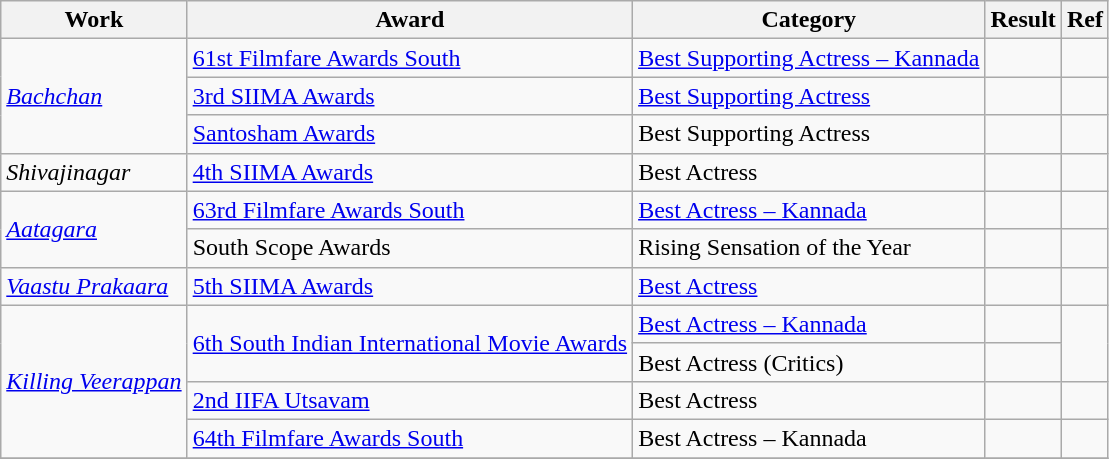<table class="wikitable sortable">
<tr>
<th>Work</th>
<th>Award</th>
<th>Category</th>
<th>Result</th>
<th>Ref</th>
</tr>
<tr>
<td rowspan=3><em><a href='#'>Bachchan</a></em></td>
<td><a href='#'>61st Filmfare Awards South</a></td>
<td><a href='#'>Best Supporting Actress – Kannada</a></td>
<td></td>
<td></td>
</tr>
<tr>
<td><a href='#'>3rd SIIMA Awards</a></td>
<td><a href='#'>Best Supporting Actress</a></td>
<td></td>
<td></td>
</tr>
<tr>
<td><a href='#'>Santosham Awards</a></td>
<td>Best Supporting Actress</td>
<td></td>
<td></td>
</tr>
<tr>
<td><em>Shivajinagar</em></td>
<td><a href='#'>4th SIIMA Awards</a></td>
<td>Best Actress</td>
<td></td>
<td></td>
</tr>
<tr>
<td rowspan=2><em><a href='#'>Aatagara</a></em></td>
<td><a href='#'>63rd Filmfare Awards South</a></td>
<td><a href='#'>Best Actress – Kannada</a></td>
<td></td>
<td></td>
</tr>
<tr>
<td>South Scope Awards</td>
<td>Rising Sensation of the Year</td>
<td></td>
<td></td>
</tr>
<tr>
<td><em><a href='#'>Vaastu Prakaara</a></em></td>
<td><a href='#'>5th SIIMA Awards</a></td>
<td><a href='#'>Best Actress</a></td>
<td></td>
<td></td>
</tr>
<tr>
<td rowspan=4><em><a href='#'>Killing Veerappan</a></em></td>
<td rowspan=2><a href='#'>6th South Indian International Movie Awards</a></td>
<td><a href='#'>Best Actress – Kannada</a></td>
<td></td>
<td rowspan=2></td>
</tr>
<tr>
<td>Best Actress (Critics)</td>
<td></td>
</tr>
<tr>
<td><a href='#'>2nd IIFA Utsavam</a></td>
<td>Best Actress</td>
<td></td>
<td></td>
</tr>
<tr>
<td><a href='#'>64th Filmfare Awards South</a></td>
<td>Best Actress – Kannada</td>
<td></td>
<td></td>
</tr>
<tr>
</tr>
</table>
